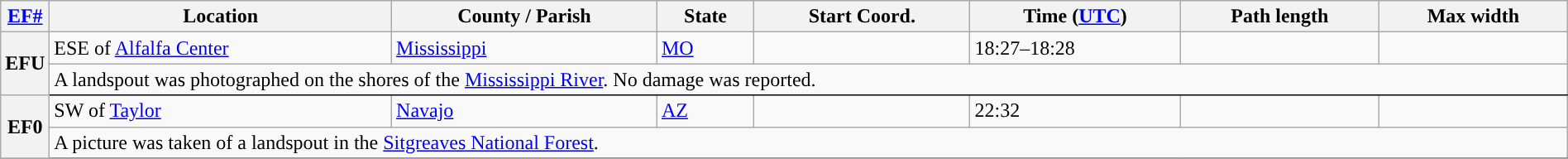<table class="wikitable sortable" style="width:100%;">
<tr>
<th scope="col" width="2%" align="center"><a href='#'>EF#</a></th>
<th scope="col" align="center" class="unsortable">Location</th>
<th scope="col" align="center" class="unsortable">County / Parish</th>
<th scope="col" align="center">State</th>
<th scope="col" align="center">Start Coord.</th>
<th scope="col" align="center">Time (<a href='#'>UTC</a>)</th>
<th scope="col" align="center">Path length</th>
<th scope="col" align="center">Max width</th>
</tr>
<tr>
<th scope="row" rowspan="2" style="background-color:#">EFU</th>
<td>ESE of <a href='#'>Alfalfa Center</a></td>
<td><a href='#'>Mississippi</a></td>
<td><a href='#'>MO</a></td>
<td></td>
<td>18:27–18:28</td>
<td></td>
<td></td>
</tr>
<tr class="expand-child">
<td colspan="8" style=" border-bottom: 1px solid black;">A landspout was photographed on the shores of the <a href='#'>Mississippi River</a>. No damage was reported.</td>
</tr>
<tr>
<th scope="row" rowspan="2" style="background-color:#">EF0</th>
<td>SW of <a href='#'>Taylor</a></td>
<td><a href='#'>Navajo</a></td>
<td><a href='#'>AZ</a></td>
<td></td>
<td>22:32</td>
<td></td>
<td></td>
</tr>
<tr class="expand-child">
<td colspan="8" style=" border-bottom: 1px solid black;">A picture was taken of a landspout in the <a href='#'>Sitgreaves National Forest</a>.</td>
</tr>
<tr>
</tr>
</table>
